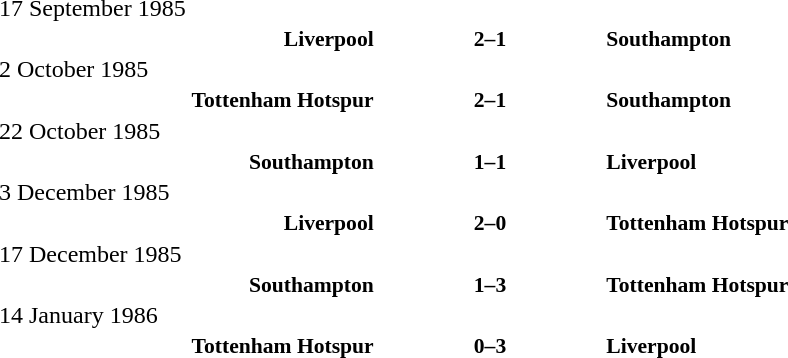<table width=100% cellspacing=1>
<tr>
<th width=20%></th>
<th width=12%></th>
<th width=20%></th>
<th></th>
</tr>
<tr>
<td>17 September 1985</td>
</tr>
<tr style=font-size:90%>
<td align=right><strong>Liverpool</strong></td>
<td align=center><strong>2–1</strong></td>
<td><strong>Southampton</strong></td>
</tr>
<tr>
<td>2 October 1985</td>
</tr>
<tr style=font-size:90%>
<td align=right><strong>Tottenham Hotspur</strong></td>
<td align=center><strong>2–1</strong></td>
<td><strong>Southampton</strong></td>
</tr>
<tr>
<td>22 October 1985</td>
</tr>
<tr style=font-size:90%>
<td align=right><strong>Southampton</strong></td>
<td align=center><strong>1–1</strong></td>
<td><strong>Liverpool</strong></td>
</tr>
<tr>
<td>3 December 1985</td>
</tr>
<tr style=font-size:90%>
<td align=right><strong>Liverpool</strong></td>
<td align=center><strong>2–0</strong></td>
<td><strong>Tottenham Hotspur</strong></td>
</tr>
<tr>
<td>17 December 1985</td>
</tr>
<tr style=font-size:90%>
<td align=right><strong>Southampton</strong></td>
<td align=center><strong>1–3</strong></td>
<td><strong>Tottenham Hotspur</strong></td>
</tr>
<tr>
<td>14 January 1986</td>
</tr>
<tr style=font-size:90%>
<td align=right><strong>Tottenham Hotspur</strong></td>
<td align=center><strong>0–3</strong></td>
<td><strong>Liverpool</strong></td>
</tr>
</table>
